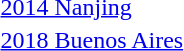<table>
<tr>
<td><a href='#'>2014 Nanjing</a><br></td>
<td></td>
<td></td>
<td></td>
</tr>
<tr>
<td><a href='#'>2018 Buenos Aires</a><br></td>
<td></td>
<td></td>
<td></td>
</tr>
</table>
